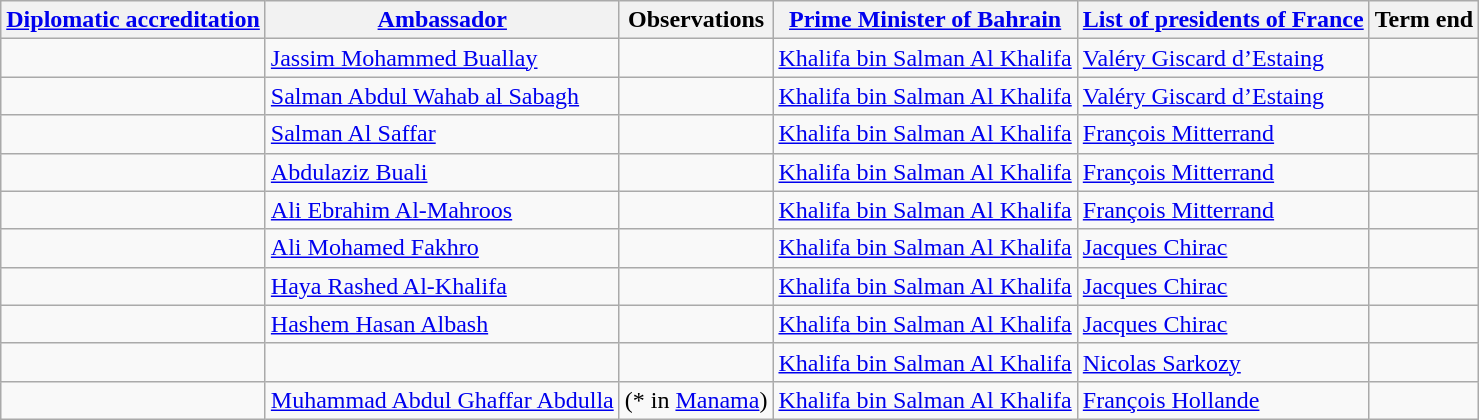<table class="wikitable sortable">
<tr>
<th><a href='#'>Diplomatic accreditation</a></th>
<th><a href='#'>Ambassador</a></th>
<th>Observations</th>
<th><a href='#'>Prime Minister of Bahrain</a></th>
<th><a href='#'>List of presidents of France</a></th>
<th>Term end</th>
</tr>
<tr>
<td></td>
<td><a href='#'>Jassim Mohammed Buallay</a></td>
<td></td>
<td><a href='#'>Khalifa bin Salman Al Khalifa</a></td>
<td><a href='#'>Valéry Giscard d’Estaing</a></td>
<td></td>
</tr>
<tr>
<td></td>
<td><a href='#'>Salman Abdul Wahab al Sabagh</a></td>
<td></td>
<td><a href='#'>Khalifa bin Salman Al Khalifa</a></td>
<td><a href='#'>Valéry Giscard d’Estaing</a></td>
<td></td>
</tr>
<tr>
<td></td>
<td><a href='#'>Salman Al Saffar</a></td>
<td></td>
<td><a href='#'>Khalifa bin Salman Al Khalifa</a></td>
<td><a href='#'>François Mitterrand</a></td>
<td></td>
</tr>
<tr>
<td></td>
<td><a href='#'>Abdulaziz Buali</a></td>
<td></td>
<td><a href='#'>Khalifa bin Salman Al Khalifa</a></td>
<td><a href='#'>François Mitterrand</a></td>
<td></td>
</tr>
<tr>
<td></td>
<td><a href='#'>Ali Ebrahim Al-Mahroos</a></td>
<td></td>
<td><a href='#'>Khalifa bin Salman Al Khalifa</a></td>
<td><a href='#'>François Mitterrand</a></td>
<td></td>
</tr>
<tr>
<td></td>
<td><a href='#'>Ali Mohamed Fakhro</a></td>
<td></td>
<td><a href='#'>Khalifa bin Salman Al Khalifa</a></td>
<td><a href='#'>Jacques Chirac</a></td>
<td></td>
</tr>
<tr>
<td></td>
<td><a href='#'>Haya Rashed Al-Khalifa</a></td>
<td></td>
<td><a href='#'>Khalifa bin Salman Al Khalifa</a></td>
<td><a href='#'>Jacques Chirac</a></td>
<td></td>
</tr>
<tr>
<td></td>
<td><a href='#'>Hashem Hasan Albash</a></td>
<td></td>
<td><a href='#'>Khalifa bin Salman Al Khalifa</a></td>
<td><a href='#'>Jacques Chirac</a></td>
<td></td>
</tr>
<tr>
<td></td>
<td></td>
<td></td>
<td><a href='#'>Khalifa bin Salman Al Khalifa</a></td>
<td><a href='#'>Nicolas Sarkozy</a></td>
<td></td>
</tr>
<tr>
<td></td>
<td><a href='#'>Muhammad Abdul Ghaffar Abdulla</a></td>
<td>(* in <a href='#'>Manama</a>)<br></td>
<td><a href='#'>Khalifa bin Salman Al Khalifa</a></td>
<td><a href='#'>François Hollande</a></td>
<td></td>
</tr>
</table>
